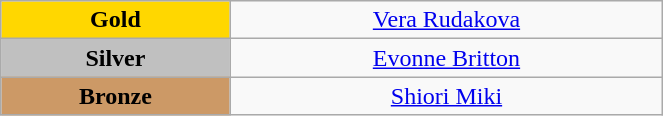<table class="wikitable" style="text-align:center; " width="35%">
<tr>
<td bgcolor="gold"><strong>Gold</strong></td>
<td><a href='#'>Vera Rudakova</a><br>  <small><em></em></small></td>
</tr>
<tr>
<td bgcolor="silver"><strong>Silver</strong></td>
<td><a href='#'>Evonne Britton</a><br>  <small><em></em></small></td>
</tr>
<tr>
<td bgcolor="CC9966"><strong>Bronze</strong></td>
<td><a href='#'>Shiori Miki</a><br>  <small><em></em></small></td>
</tr>
</table>
